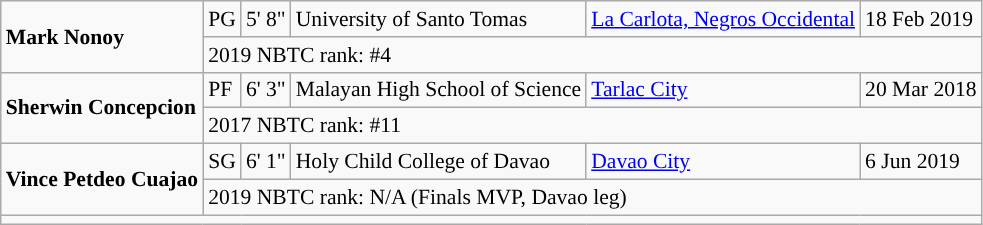<table class=wikitable style="font-size:90%">
<tr>
<td rowspan=2><strong>Mark Nonoy</strong></td>
<td>PG</td>
<td>5' 8"</td>
<td>University of Santo Tomas</td>
<td><a href='#'>La Carlota, Negros Occidental</a></td>
<td>18 Feb 2019</td>
</tr>
<tr>
<td colspan=5>2019 NBTC rank: #4</td>
</tr>
<tr>
<td rowspan=2><strong>Sherwin Concepcion</strong></td>
<td>PF</td>
<td>6' 3"</td>
<td>Malayan High School of Science</td>
<td><a href='#'>Tarlac City</a></td>
<td>20 Mar 2018</td>
</tr>
<tr>
<td colspan=5>2017 NBTC rank: #11</td>
</tr>
<tr>
<td rowspan=2><strong>Vince Petdeo Cuajao</strong></td>
<td>SG</td>
<td>6' 1"</td>
<td>Holy Child College of Davao</td>
<td><a href='#'>Davao City</a></td>
<td>6 Jun 2019</td>
</tr>
<tr>
<td colspan=5>2019 NBTC rank: N/A (Finals MVP, Davao leg)</td>
</tr>
<tr>
<td colspan=6></td>
</tr>
</table>
